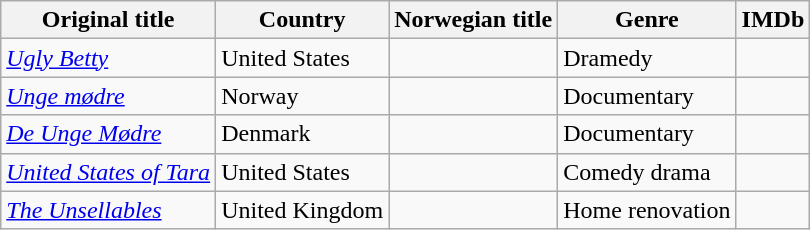<table class="wikitable">
<tr>
<th>Original title</th>
<th>Country</th>
<th>Norwegian title</th>
<th>Genre</th>
<th>IMDb</th>
</tr>
<tr>
<td><em><a href='#'>Ugly Betty</a></em></td>
<td>United States</td>
<td></td>
<td>Dramedy</td>
<td></td>
</tr>
<tr>
<td><em><a href='#'>Unge mødre</a></em></td>
<td>Norway</td>
<td></td>
<td>Documentary</td>
<td></td>
</tr>
<tr>
<td><em><a href='#'>De Unge Mødre</a></em></td>
<td>Denmark</td>
<td></td>
<td>Documentary</td>
<td></td>
</tr>
<tr>
<td><em><a href='#'>United States of Tara</a></em></td>
<td>United States</td>
<td></td>
<td>Comedy drama</td>
<td></td>
</tr>
<tr>
<td><em><a href='#'>The Unsellables</a></em></td>
<td>United Kingdom</td>
<td></td>
<td>Home renovation</td>
<td></td>
</tr>
</table>
